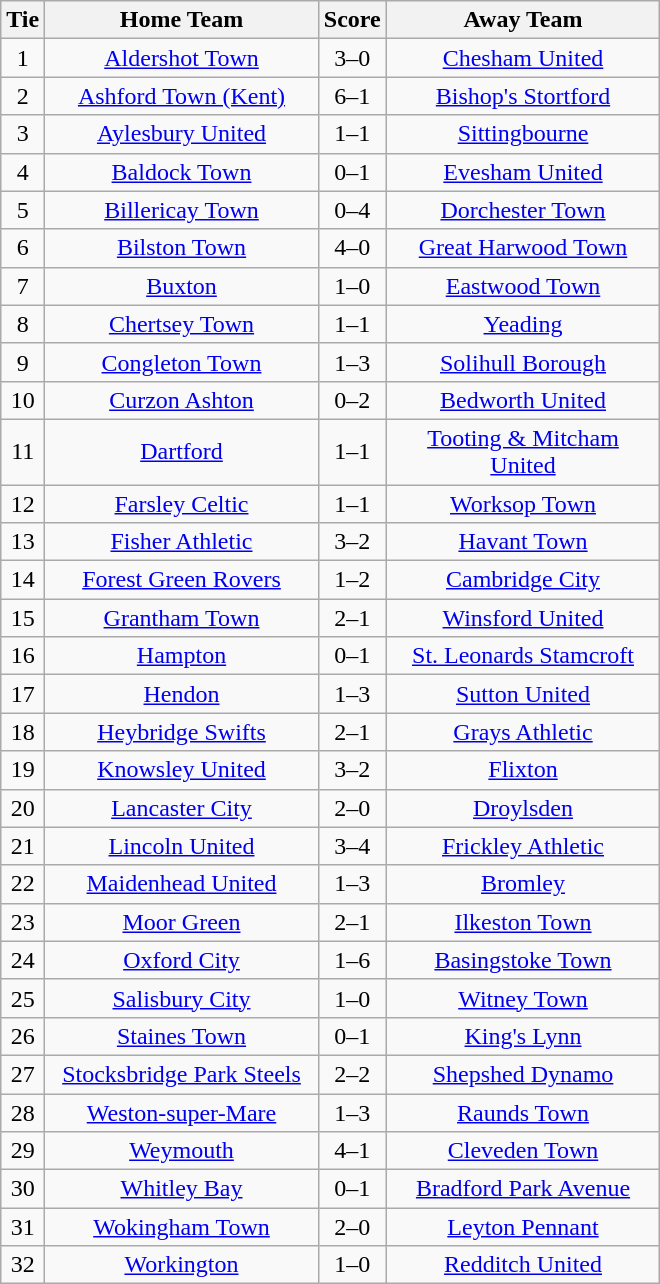<table class="wikitable" style="text-align:center;">
<tr>
<th width=20>Tie</th>
<th width=175>Home Team</th>
<th width=20>Score</th>
<th width=175>Away Team</th>
</tr>
<tr>
<td>1</td>
<td><a href='#'>Aldershot Town</a></td>
<td>3–0</td>
<td><a href='#'>Chesham United</a></td>
</tr>
<tr>
<td>2</td>
<td><a href='#'>Ashford Town (Kent)</a></td>
<td>6–1</td>
<td><a href='#'>Bishop's Stortford</a></td>
</tr>
<tr>
<td>3</td>
<td><a href='#'>Aylesbury United</a></td>
<td>1–1</td>
<td><a href='#'>Sittingbourne</a></td>
</tr>
<tr>
<td>4</td>
<td><a href='#'>Baldock Town</a></td>
<td>0–1</td>
<td><a href='#'>Evesham United</a></td>
</tr>
<tr>
<td>5</td>
<td><a href='#'>Billericay Town</a></td>
<td>0–4</td>
<td><a href='#'>Dorchester Town</a></td>
</tr>
<tr>
<td>6</td>
<td><a href='#'>Bilston Town</a></td>
<td>4–0</td>
<td><a href='#'>Great Harwood Town</a></td>
</tr>
<tr>
<td>7</td>
<td><a href='#'>Buxton</a></td>
<td>1–0</td>
<td><a href='#'>Eastwood Town</a></td>
</tr>
<tr>
<td>8</td>
<td><a href='#'>Chertsey Town</a></td>
<td>1–1</td>
<td><a href='#'>Yeading</a></td>
</tr>
<tr>
<td>9</td>
<td><a href='#'>Congleton Town</a></td>
<td>1–3</td>
<td><a href='#'>Solihull Borough</a></td>
</tr>
<tr>
<td>10</td>
<td><a href='#'>Curzon Ashton</a></td>
<td>0–2</td>
<td><a href='#'>Bedworth United</a></td>
</tr>
<tr>
<td>11</td>
<td><a href='#'>Dartford</a></td>
<td>1–1</td>
<td><a href='#'>Tooting & Mitcham United</a></td>
</tr>
<tr>
<td>12</td>
<td><a href='#'>Farsley Celtic</a></td>
<td>1–1</td>
<td><a href='#'>Worksop Town</a></td>
</tr>
<tr>
<td>13</td>
<td><a href='#'>Fisher Athletic</a></td>
<td>3–2</td>
<td><a href='#'>Havant Town</a></td>
</tr>
<tr>
<td>14</td>
<td><a href='#'>Forest Green Rovers</a></td>
<td>1–2</td>
<td><a href='#'>Cambridge City</a></td>
</tr>
<tr>
<td>15</td>
<td><a href='#'>Grantham Town</a></td>
<td>2–1</td>
<td><a href='#'>Winsford United</a></td>
</tr>
<tr>
<td>16</td>
<td><a href='#'>Hampton</a></td>
<td>0–1</td>
<td><a href='#'>St. Leonards Stamcroft</a></td>
</tr>
<tr>
<td>17</td>
<td><a href='#'>Hendon</a></td>
<td>1–3</td>
<td><a href='#'>Sutton United</a></td>
</tr>
<tr>
<td>18</td>
<td><a href='#'>Heybridge Swifts</a></td>
<td>2–1</td>
<td><a href='#'>Grays Athletic</a></td>
</tr>
<tr>
<td>19</td>
<td><a href='#'>Knowsley United</a></td>
<td>3–2</td>
<td><a href='#'>Flixton</a></td>
</tr>
<tr>
<td>20</td>
<td><a href='#'>Lancaster City</a></td>
<td>2–0</td>
<td><a href='#'>Droylsden</a></td>
</tr>
<tr>
<td>21</td>
<td><a href='#'>Lincoln United</a></td>
<td>3–4</td>
<td><a href='#'>Frickley Athletic</a></td>
</tr>
<tr>
<td>22</td>
<td><a href='#'>Maidenhead United</a></td>
<td>1–3</td>
<td><a href='#'>Bromley</a></td>
</tr>
<tr>
<td>23</td>
<td><a href='#'>Moor Green</a></td>
<td>2–1</td>
<td><a href='#'>Ilkeston Town</a></td>
</tr>
<tr>
<td>24</td>
<td><a href='#'>Oxford City</a></td>
<td>1–6</td>
<td><a href='#'>Basingstoke Town</a></td>
</tr>
<tr>
<td>25</td>
<td><a href='#'>Salisbury City</a></td>
<td>1–0</td>
<td><a href='#'>Witney Town</a></td>
</tr>
<tr>
<td>26</td>
<td><a href='#'>Staines Town</a></td>
<td>0–1</td>
<td><a href='#'>King's Lynn</a></td>
</tr>
<tr>
<td>27</td>
<td><a href='#'>Stocksbridge Park Steels</a></td>
<td>2–2</td>
<td><a href='#'>Shepshed Dynamo</a></td>
</tr>
<tr>
<td>28</td>
<td><a href='#'>Weston-super-Mare</a></td>
<td>1–3</td>
<td><a href='#'>Raunds Town</a></td>
</tr>
<tr>
<td>29</td>
<td><a href='#'>Weymouth</a></td>
<td>4–1</td>
<td><a href='#'>Cleveden Town</a></td>
</tr>
<tr>
<td>30</td>
<td><a href='#'>Whitley Bay</a></td>
<td>0–1</td>
<td><a href='#'>Bradford Park Avenue</a></td>
</tr>
<tr>
<td>31</td>
<td><a href='#'>Wokingham Town</a></td>
<td>2–0</td>
<td><a href='#'>Leyton Pennant</a></td>
</tr>
<tr>
<td>32</td>
<td><a href='#'>Workington</a></td>
<td>1–0</td>
<td><a href='#'>Redditch United</a></td>
</tr>
</table>
